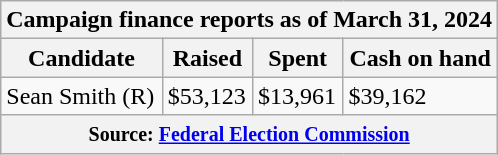<table class="wikitable sortable">
<tr>
<th colspan=4>Campaign finance reports as of March 31, 2024</th>
</tr>
<tr style="text-align:center;">
<th>Candidate</th>
<th>Raised</th>
<th>Spent</th>
<th>Cash on hand</th>
</tr>
<tr>
<td>Sean Smith (R)</td>
<td>$53,123</td>
<td>$13,961</td>
<td>$39,162</td>
</tr>
<tr>
<th colspan="4"><small>Source: <a href='#'>Federal Election Commission</a></small></th>
</tr>
</table>
